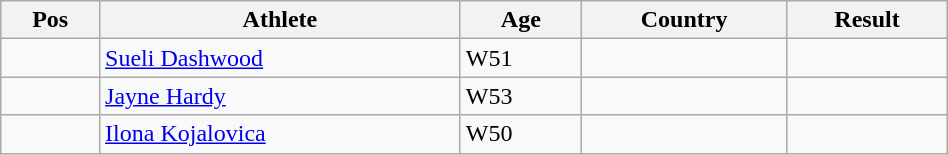<table class="wikitable"  style="text-align:center; width:50%;">
<tr>
<th>Pos</th>
<th>Athlete</th>
<th>Age</th>
<th>Country</th>
<th>Result</th>
</tr>
<tr>
<td align=center></td>
<td align=left><a href='#'>Sueli Dashwood</a></td>
<td align=left>W51</td>
<td align=left></td>
<td></td>
</tr>
<tr>
<td align=center></td>
<td align=left><a href='#'>Jayne Hardy</a></td>
<td align=left>W53</td>
<td align=left></td>
<td></td>
</tr>
<tr>
<td align=center></td>
<td align=left><a href='#'>Ilona Kojalovica</a></td>
<td align=left>W50</td>
<td align=left></td>
<td></td>
</tr>
</table>
